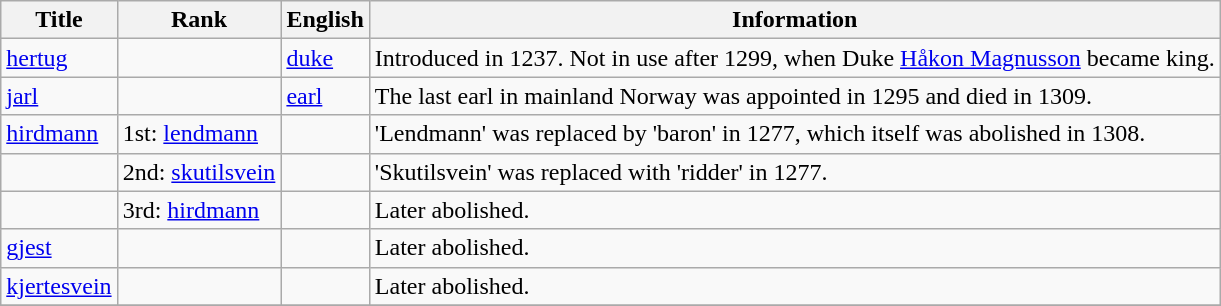<table class="wikitable">
<tr>
<th>Title</th>
<th>Rank</th>
<th>English</th>
<th>Information</th>
</tr>
<tr>
<td><a href='#'>hertug</a></td>
<td></td>
<td><a href='#'>duke</a></td>
<td>Introduced in 1237. Not in use after 1299, when Duke <a href='#'>Håkon Magnusson</a> became king.</td>
</tr>
<tr>
<td><a href='#'>jarl</a></td>
<td></td>
<td><a href='#'>earl</a></td>
<td>The last earl in mainland Norway was appointed in 1295 and died in 1309.</td>
</tr>
<tr>
<td><a href='#'>hirdmann</a></td>
<td>1st: <a href='#'>lendmann</a></td>
<td></td>
<td>'Lendmann' was replaced by 'baron' in 1277, which itself was abolished in 1308.</td>
</tr>
<tr>
<td></td>
<td>2nd: <a href='#'>skutilsvein</a></td>
<td></td>
<td>'Skutilsvein' was replaced with 'ridder' in 1277.</td>
</tr>
<tr>
<td></td>
<td>3rd: <a href='#'>hirdmann</a></td>
<td></td>
<td>Later abolished.</td>
</tr>
<tr>
<td><a href='#'>gjest</a></td>
<td></td>
<td></td>
<td>Later abolished.</td>
</tr>
<tr>
<td><a href='#'>kjertesvein</a></td>
<td></td>
<td></td>
<td>Later abolished.</td>
</tr>
<tr>
</tr>
</table>
